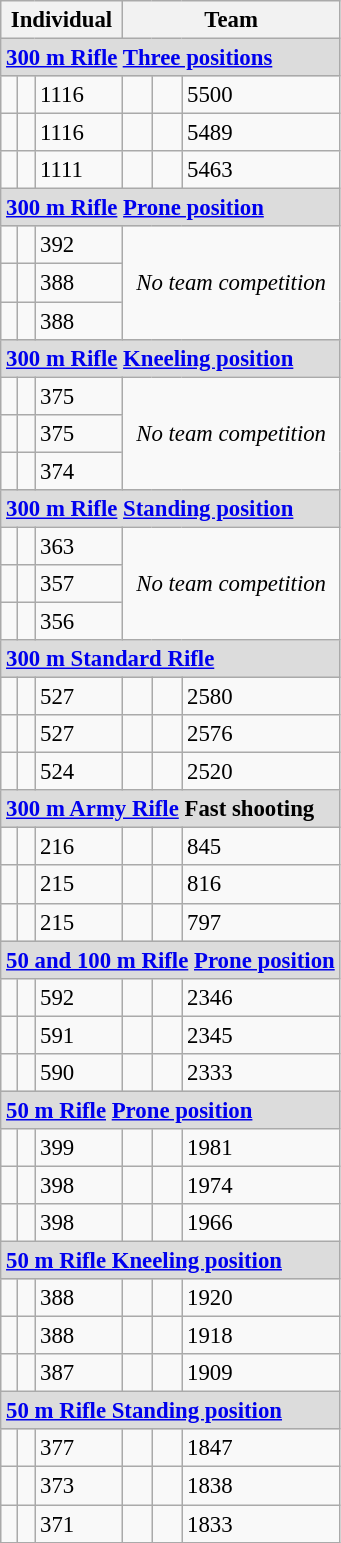<table class="wikitable" style="font-size: 95%">
<tr>
<th colspan=3>Individual</th>
<th colspan=3>Team</th>
</tr>
<tr>
<td colspan=6 style="background:#dcdcdc"><strong><a href='#'>300 m Rifle</a> <a href='#'>Three positions</a></strong></td>
</tr>
<tr>
<td></td>
<td></td>
<td>1116</td>
<td></td>
<td></td>
<td>5500</td>
</tr>
<tr>
<td></td>
<td></td>
<td>1116</td>
<td></td>
<td></td>
<td>5489</td>
</tr>
<tr>
<td></td>
<td></td>
<td>1111</td>
<td></td>
<td></td>
<td>5463</td>
</tr>
<tr>
<td colspan=6 style="background:#dcdcdc"><strong><a href='#'>300 m Rifle</a> <a href='#'>Prone position</a></strong></td>
</tr>
<tr>
<td></td>
<td></td>
<td>392</td>
<td colspan=3 rowspan=3 style="text-align: center"><em>No team competition</em></td>
</tr>
<tr>
<td></td>
<td></td>
<td>388</td>
</tr>
<tr>
<td></td>
<td></td>
<td>388</td>
</tr>
<tr>
<td colspan=6 style="background:#dcdcdc"><strong><a href='#'>300 m Rifle</a> <a href='#'>Kneeling position</a></strong></td>
</tr>
<tr>
<td></td>
<td></td>
<td>375</td>
<td colspan=3 rowspan=3 style="text-align: center"><em>No team competition</em></td>
</tr>
<tr>
<td></td>
<td></td>
<td>375</td>
</tr>
<tr>
<td></td>
<td></td>
<td>374</td>
</tr>
<tr>
<td colspan=6 style="background:#dcdcdc"><strong><a href='#'>300 m Rifle</a> <a href='#'>Standing position</a></strong></td>
</tr>
<tr>
<td></td>
<td></td>
<td>363</td>
<td colspan=3 rowspan=3 style="text-align: center"><em>No team competition</em></td>
</tr>
<tr>
<td></td>
<td></td>
<td>357</td>
</tr>
<tr>
<td></td>
<td></td>
<td>356</td>
</tr>
<tr>
<td colspan=6 style="background:#dcdcdc"><strong><a href='#'>300 m Standard Rifle</a></strong></td>
</tr>
<tr>
<td></td>
<td></td>
<td>527</td>
<td></td>
<td></td>
<td>2580</td>
</tr>
<tr>
<td></td>
<td></td>
<td>527</td>
<td></td>
<td></td>
<td>2576</td>
</tr>
<tr>
<td></td>
<td></td>
<td>524</td>
<td></td>
<td></td>
<td>2520</td>
</tr>
<tr>
<td colspan=6 style="background:#dcdcdc"><strong><a href='#'>300 m Army Rifle</a> Fast shooting</strong></td>
</tr>
<tr>
<td></td>
<td></td>
<td>216</td>
<td></td>
<td></td>
<td>845</td>
</tr>
<tr>
<td></td>
<td></td>
<td>215</td>
<td></td>
<td></td>
<td>816</td>
</tr>
<tr>
<td></td>
<td></td>
<td>215</td>
<td></td>
<td></td>
<td>797</td>
</tr>
<tr>
<td colspan=6 style="background:#dcdcdc"><strong><a href='#'>50 and 100 m Rifle</a> <a href='#'>Prone position</a></strong></td>
</tr>
<tr>
<td></td>
<td></td>
<td>592</td>
<td></td>
<td></td>
<td>2346</td>
</tr>
<tr>
<td></td>
<td></td>
<td>591</td>
<td></td>
<td></td>
<td>2345</td>
</tr>
<tr>
<td></td>
<td></td>
<td>590</td>
<td></td>
<td></td>
<td>2333</td>
</tr>
<tr>
<td colspan=6 style="background:#dcdcdc"><strong><a href='#'>50 m Rifle</a> <a href='#'>Prone position</a></strong></td>
</tr>
<tr>
<td></td>
<td></td>
<td>399</td>
<td></td>
<td></td>
<td>1981</td>
</tr>
<tr>
<td></td>
<td></td>
<td>398</td>
<td></td>
<td></td>
<td>1974</td>
</tr>
<tr>
<td></td>
<td></td>
<td>398</td>
<td></td>
<td></td>
<td>1966</td>
</tr>
<tr>
<td colspan=6 style="background:#dcdcdc"><strong><a href='#'>50 m Rifle Kneeling position</a></strong></td>
</tr>
<tr>
<td></td>
<td></td>
<td>388</td>
<td></td>
<td></td>
<td>1920</td>
</tr>
<tr>
<td></td>
<td></td>
<td>388</td>
<td></td>
<td></td>
<td>1918</td>
</tr>
<tr>
<td></td>
<td></td>
<td>387</td>
<td></td>
<td></td>
<td>1909</td>
</tr>
<tr>
<td colspan=6 style="background:#dcdcdc"><strong><a href='#'>50 m Rifle Standing position</a></strong></td>
</tr>
<tr>
<td></td>
<td></td>
<td>377</td>
<td></td>
<td></td>
<td>1847</td>
</tr>
<tr>
<td></td>
<td></td>
<td>373</td>
<td></td>
<td></td>
<td>1838</td>
</tr>
<tr>
<td></td>
<td></td>
<td>371</td>
<td></td>
<td></td>
<td>1833</td>
</tr>
</table>
